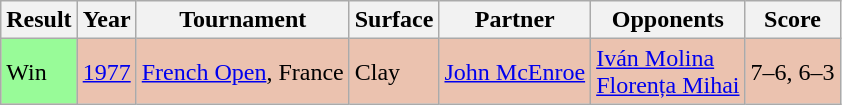<table class="sortable wikitable">
<tr>
<th class=unsortable>Result</th>
<th class=unsortable>Year</th>
<th class=unsortable>Tournament</th>
<th class=unsortable>Surface</th>
<th class=unsortable>Partner</th>
<th class=unsortable>Opponents</th>
<th class=unsortable>Score</th>
</tr>
<tr style="background:#ebc2af;">
<td style="background:#98fb98;">Win</td>
<td><a href='#'>1977</a></td>
<td><a href='#'>French Open</a>, France</td>
<td>Clay</td>
<td> <a href='#'>John McEnroe</a></td>
<td> <a href='#'>Iván Molina</a> <br>  <a href='#'>Florența Mihai</a></td>
<td>7–6, 6–3</td>
</tr>
</table>
